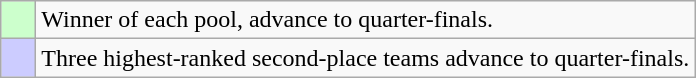<table class="wikitable">
<tr>
<td bgcolor="#ccffcc">    </td>
<td>Winner of each pool, advance to quarter-finals.</td>
</tr>
<tr>
<td bgcolor="#ccccff">    </td>
<td>Three highest-ranked second-place teams advance to quarter-finals.</td>
</tr>
</table>
